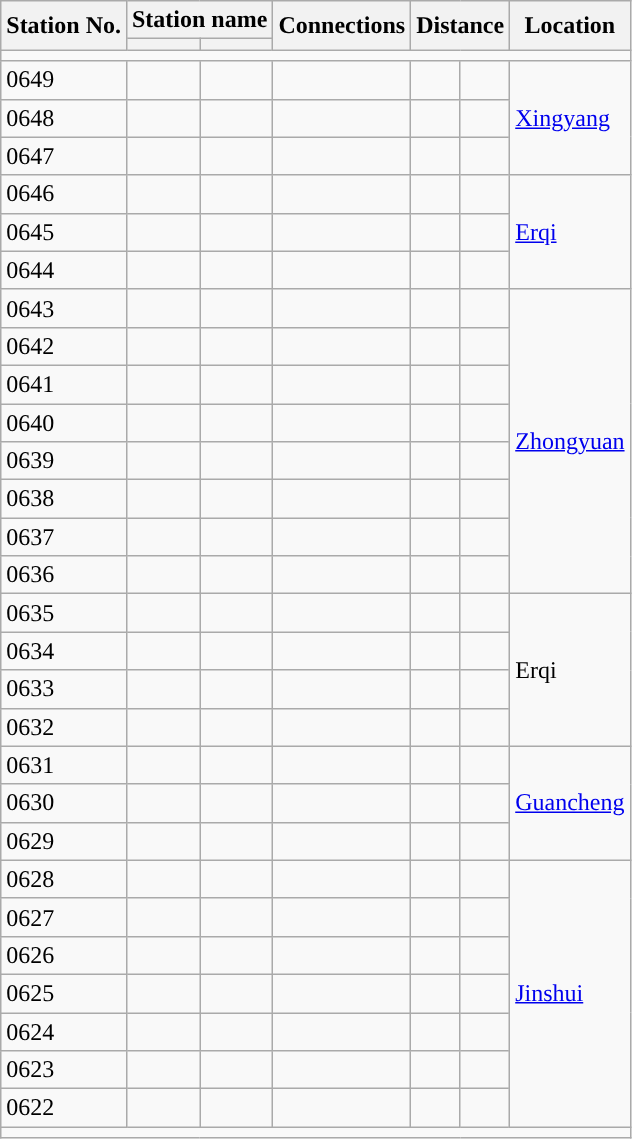<table class="wikitable">
<tr>
<th rowspan="2">Station No.</th>
<th colspan="2">Station name</th>
<th rowspan="2">Connections</th>
<th colspan="2" rowspan="2">Distance<br></th>
<th rowspan="2">Location</th>
</tr>
<tr>
<th></th>
<th></th>
</tr>
<tr style="background:#">
<td colspan="7"></td>
</tr>
<tr>
<td>0649</td>
<td></td>
<td></td>
<td></td>
<td></td>
<td></td>
<td rowspan="3"><a href='#'>Xingyang</a></td>
</tr>
<tr>
<td>0648</td>
<td></td>
<td></td>
<td></td>
<td></td>
<td></td>
</tr>
<tr>
<td>0647</td>
<td></td>
<td></td>
<td></td>
<td></td>
<td></td>
</tr>
<tr>
<td>0646</td>
<td></td>
<td></td>
<td></td>
<td></td>
<td></td>
<td rowspan="3"><a href='#'>Erqi</a></td>
</tr>
<tr>
<td>0645</td>
<td></td>
<td></td>
<td></td>
<td></td>
<td></td>
</tr>
<tr>
<td>0644</td>
<td></td>
<td></td>
<td></td>
<td></td>
<td></td>
</tr>
<tr>
<td>0643</td>
<td></td>
<td></td>
<td></td>
<td></td>
<td></td>
<td rowspan="8"><a href='#'>Zhongyuan</a></td>
</tr>
<tr>
<td>0642</td>
<td></td>
<td></td>
<td></td>
<td></td>
<td></td>
</tr>
<tr>
<td>0641</td>
<td></td>
<td></td>
<td></td>
<td></td>
<td></td>
</tr>
<tr>
<td>0640</td>
<td></td>
<td></td>
<td></td>
<td></td>
<td></td>
</tr>
<tr>
<td>0639</td>
<td></td>
<td></td>
<td></td>
<td></td>
<td></td>
</tr>
<tr>
<td>0638</td>
<td></td>
<td></td>
<td></td>
<td></td>
<td></td>
</tr>
<tr>
<td>0637</td>
<td></td>
<td></td>
<td></td>
<td></td>
<td></td>
</tr>
<tr>
<td>0636</td>
<td></td>
<td></td>
<td></td>
<td></td>
<td></td>
</tr>
<tr>
<td>0635</td>
<td></td>
<td></td>
<td></td>
<td></td>
<td></td>
<td rowspan="4">Erqi</td>
</tr>
<tr>
<td>0634</td>
<td></td>
<td></td>
<td></td>
<td></td>
<td></td>
</tr>
<tr>
<td>0633</td>
<td></td>
<td></td>
<td></td>
<td></td>
<td></td>
</tr>
<tr>
<td>0632</td>
<td></td>
<td></td>
<td></td>
<td></td>
<td></td>
</tr>
<tr>
<td>0631</td>
<td></td>
<td></td>
<td></td>
<td></td>
<td></td>
<td rowspan="3"><a href='#'>Guancheng</a></td>
</tr>
<tr>
<td>0630</td>
<td></td>
<td></td>
<td></td>
<td></td>
<td></td>
</tr>
<tr>
<td>0629</td>
<td></td>
<td></td>
<td></td>
<td></td>
<td></td>
</tr>
<tr>
<td>0628</td>
<td></td>
<td></td>
<td></td>
<td></td>
<td></td>
<td rowspan="7"><a href='#'>Jinshui</a></td>
</tr>
<tr>
<td>0627</td>
<td></td>
<td></td>
<td></td>
<td></td>
<td></td>
</tr>
<tr>
<td>0626</td>
<td></td>
<td></td>
<td></td>
<td></td>
<td></td>
</tr>
<tr>
<td>0625</td>
<td></td>
<td></td>
<td></td>
<td></td>
<td></td>
</tr>
<tr>
<td>0624</td>
<td></td>
<td></td>
<td></td>
<td></td>
<td></td>
</tr>
<tr>
<td>0623</td>
<td></td>
<td></td>
<td></td>
<td></td>
<td></td>
</tr>
<tr>
<td>0622</td>
<td></td>
<td></td>
<td></td>
<td></td>
<td></td>
</tr>
<tr style="background:#">
<td colspan="7"></td>
</tr>
</table>
